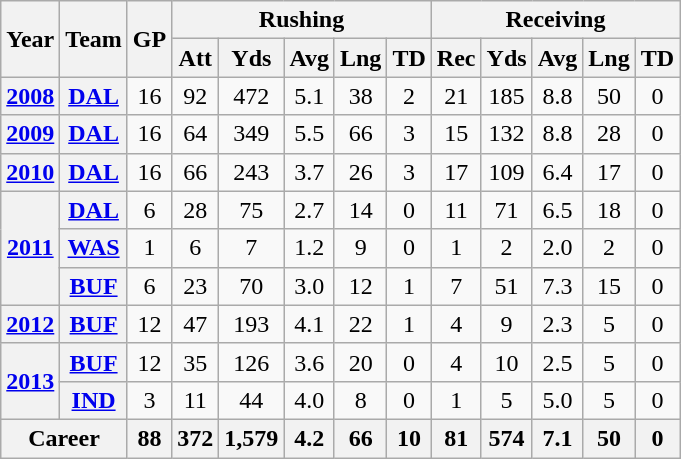<table class="wikitable" style="text-align:center;">
<tr>
<th rowspan="2">Year</th>
<th rowspan="2">Team</th>
<th rowspan="2">GP</th>
<th colspan="5">Rushing</th>
<th colspan="5">Receiving</th>
</tr>
<tr>
<th>Att</th>
<th>Yds</th>
<th>Avg</th>
<th>Lng</th>
<th>TD</th>
<th>Rec</th>
<th>Yds</th>
<th>Avg</th>
<th>Lng</th>
<th>TD</th>
</tr>
<tr>
<th><a href='#'>2008</a></th>
<th><a href='#'>DAL</a></th>
<td>16</td>
<td>92</td>
<td>472</td>
<td>5.1</td>
<td>38</td>
<td>2</td>
<td>21</td>
<td>185</td>
<td>8.8</td>
<td>50</td>
<td>0</td>
</tr>
<tr>
<th><a href='#'>2009</a></th>
<th><a href='#'>DAL</a></th>
<td>16</td>
<td>64</td>
<td>349</td>
<td>5.5</td>
<td>66</td>
<td>3</td>
<td>15</td>
<td>132</td>
<td>8.8</td>
<td>28</td>
<td>0</td>
</tr>
<tr>
<th><a href='#'>2010</a></th>
<th><a href='#'>DAL</a></th>
<td>16</td>
<td>66</td>
<td>243</td>
<td>3.7</td>
<td>26</td>
<td>3</td>
<td>17</td>
<td>109</td>
<td>6.4</td>
<td>17</td>
<td>0</td>
</tr>
<tr>
<th rowspan="3"><a href='#'>2011</a></th>
<th><a href='#'>DAL</a></th>
<td>6</td>
<td>28</td>
<td>75</td>
<td>2.7</td>
<td>14</td>
<td>0</td>
<td>11</td>
<td>71</td>
<td>6.5</td>
<td>18</td>
<td>0</td>
</tr>
<tr>
<th><a href='#'>WAS</a></th>
<td>1</td>
<td>6</td>
<td>7</td>
<td>1.2</td>
<td>9</td>
<td>0</td>
<td>1</td>
<td>2</td>
<td>2.0</td>
<td>2</td>
<td>0</td>
</tr>
<tr>
<th><a href='#'>BUF</a></th>
<td>6</td>
<td>23</td>
<td>70</td>
<td>3.0</td>
<td>12</td>
<td>1</td>
<td>7</td>
<td>51</td>
<td>7.3</td>
<td>15</td>
<td>0</td>
</tr>
<tr>
<th><a href='#'>2012</a></th>
<th><a href='#'>BUF</a></th>
<td>12</td>
<td>47</td>
<td>193</td>
<td>4.1</td>
<td>22</td>
<td>1</td>
<td>4</td>
<td>9</td>
<td>2.3</td>
<td>5</td>
<td>0</td>
</tr>
<tr>
<th rowspan="2"><a href='#'>2013</a></th>
<th><a href='#'>BUF</a></th>
<td>12</td>
<td>35</td>
<td>126</td>
<td>3.6</td>
<td>20</td>
<td>0</td>
<td>4</td>
<td>10</td>
<td>2.5</td>
<td>5</td>
<td>0</td>
</tr>
<tr>
<th><a href='#'>IND</a></th>
<td>3</td>
<td>11</td>
<td>44</td>
<td>4.0</td>
<td>8</td>
<td>0</td>
<td>1</td>
<td>5</td>
<td>5.0</td>
<td>5</td>
<td>0</td>
</tr>
<tr>
<th colspan="2">Career</th>
<th>88</th>
<th>372</th>
<th>1,579</th>
<th>4.2</th>
<th>66</th>
<th>10</th>
<th>81</th>
<th>574</th>
<th>7.1</th>
<th>50</th>
<th>0</th>
</tr>
</table>
